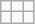<table class="wikitable">
<tr>
<td></td>
<td></td>
<td></td>
</tr>
<tr>
<td></td>
<td></td>
<td></td>
</tr>
</table>
